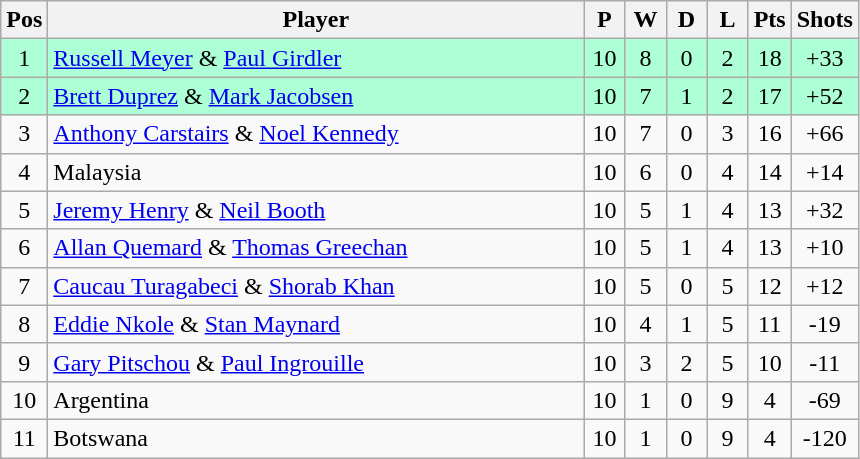<table class="wikitable" style="font-size: 100%">
<tr>
<th width=20>Pos</th>
<th width=350>Player</th>
<th width=20>P</th>
<th width=20>W</th>
<th width=20>D</th>
<th width=20>L</th>
<th width=20>Pts</th>
<th width=30>Shots</th>
</tr>
<tr align=center style="background: #ADFFD6;">
<td>1</td>
<td align="left"> <a href='#'>Russell Meyer</a> & <a href='#'>Paul Girdler</a></td>
<td>10</td>
<td>8</td>
<td>0</td>
<td>2</td>
<td>18</td>
<td>+33</td>
</tr>
<tr align=center style="background: #ADFFD6;">
<td>2</td>
<td align="left"> <a href='#'>Brett Duprez</a> & <a href='#'>Mark Jacobsen</a></td>
<td>10</td>
<td>7</td>
<td>1</td>
<td>2</td>
<td>17</td>
<td>+52</td>
</tr>
<tr align=center>
<td>3</td>
<td align="left"> <a href='#'>Anthony Carstairs</a> & <a href='#'>Noel Kennedy</a></td>
<td>10</td>
<td>7</td>
<td>0</td>
<td>3</td>
<td>16</td>
<td>+66</td>
</tr>
<tr align=center>
<td>4</td>
<td align="left"> Malaysia</td>
<td>10</td>
<td>6</td>
<td>0</td>
<td>4</td>
<td>14</td>
<td>+14</td>
</tr>
<tr align=center>
<td>5</td>
<td align="left"> <a href='#'>Jeremy Henry</a> & <a href='#'>Neil Booth</a></td>
<td>10</td>
<td>5</td>
<td>1</td>
<td>4</td>
<td>13</td>
<td>+32</td>
</tr>
<tr align=center>
<td>6</td>
<td align="left"> <a href='#'>Allan Quemard</a> & <a href='#'>Thomas Greechan</a></td>
<td>10</td>
<td>5</td>
<td>1</td>
<td>4</td>
<td>13</td>
<td>+10</td>
</tr>
<tr align=center>
<td>7</td>
<td align="left"> <a href='#'>Caucau Turagabeci</a> & <a href='#'>Shorab Khan</a></td>
<td>10</td>
<td>5</td>
<td>0</td>
<td>5</td>
<td>12</td>
<td>+12</td>
</tr>
<tr align=center>
<td>8</td>
<td align="left"> <a href='#'>Eddie Nkole</a> & <a href='#'>Stan Maynard</a></td>
<td>10</td>
<td>4</td>
<td>1</td>
<td>5</td>
<td>11</td>
<td>-19</td>
</tr>
<tr align=center>
<td>9</td>
<td align="left"> <a href='#'>Gary Pitschou</a> & <a href='#'>Paul Ingrouille</a></td>
<td>10</td>
<td>3</td>
<td>2</td>
<td>5</td>
<td>10</td>
<td>-11</td>
</tr>
<tr align=center>
<td>10</td>
<td align="left"> Argentina</td>
<td>10</td>
<td>1</td>
<td>0</td>
<td>9</td>
<td>4</td>
<td>-69</td>
</tr>
<tr align=center>
<td>11</td>
<td align="left"> Botswana</td>
<td>10</td>
<td>1</td>
<td>0</td>
<td>9</td>
<td>4</td>
<td>-120</td>
</tr>
</table>
